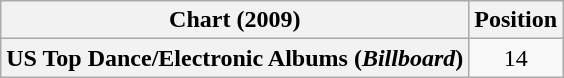<table class="wikitable plainrowheaders" style="text-align:center">
<tr>
<th scope="col">Chart (2009)</th>
<th scope="col">Position</th>
</tr>
<tr>
<th scope="row">US Top Dance/Electronic Albums (<em>Billboard</em>)</th>
<td>14</td>
</tr>
</table>
